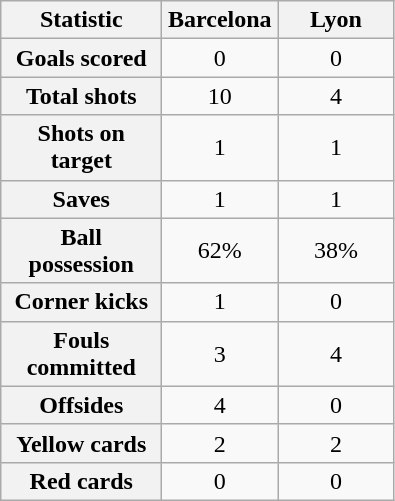<table class="wikitable plainrowheaders" style="text-align:center">
<tr>
<th scope="col" style="width:100px">Statistic</th>
<th scope="col" style="width:70px">Barcelona</th>
<th scope="col" style="width:70px">Lyon</th>
</tr>
<tr>
<th scope=row>Goals scored</th>
<td>0</td>
<td>0</td>
</tr>
<tr>
<th scope=row>Total shots</th>
<td>10</td>
<td>4</td>
</tr>
<tr>
<th scope=row>Shots on target</th>
<td>1</td>
<td>1</td>
</tr>
<tr>
<th scope=row>Saves</th>
<td>1</td>
<td>1</td>
</tr>
<tr>
<th scope=row>Ball possession</th>
<td>62%</td>
<td>38%</td>
</tr>
<tr>
<th scope=row>Corner kicks</th>
<td>1</td>
<td>0</td>
</tr>
<tr>
<th scope=row>Fouls committed</th>
<td>3</td>
<td>4</td>
</tr>
<tr>
<th scope=row>Offsides</th>
<td>4</td>
<td>0</td>
</tr>
<tr>
<th scope=row>Yellow cards</th>
<td>2</td>
<td>2</td>
</tr>
<tr>
<th scope=row>Red cards</th>
<td>0</td>
<td>0</td>
</tr>
</table>
